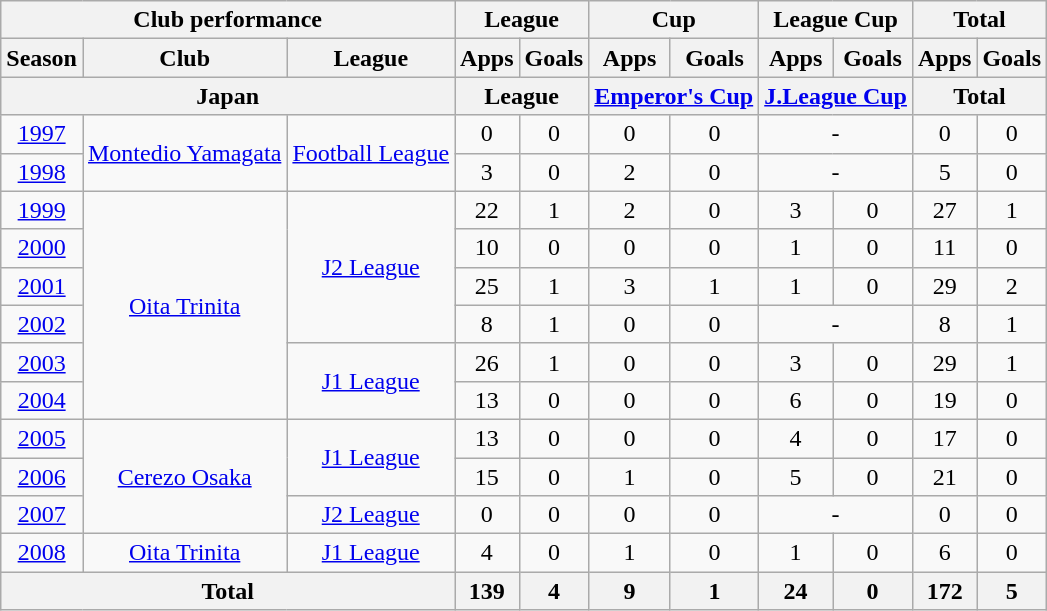<table class="wikitable" style="text-align:center;">
<tr>
<th colspan=3>Club performance</th>
<th colspan=2>League</th>
<th colspan=2>Cup</th>
<th colspan=2>League Cup</th>
<th colspan=2>Total</th>
</tr>
<tr>
<th>Season</th>
<th>Club</th>
<th>League</th>
<th>Apps</th>
<th>Goals</th>
<th>Apps</th>
<th>Goals</th>
<th>Apps</th>
<th>Goals</th>
<th>Apps</th>
<th>Goals</th>
</tr>
<tr>
<th colspan=3>Japan</th>
<th colspan=2>League</th>
<th colspan=2><a href='#'>Emperor's Cup</a></th>
<th colspan=2><a href='#'>J.League Cup</a></th>
<th colspan=2>Total</th>
</tr>
<tr>
<td><a href='#'>1997</a></td>
<td rowspan="2"><a href='#'>Montedio Yamagata</a></td>
<td rowspan="2"><a href='#'>Football League</a></td>
<td>0</td>
<td>0</td>
<td>0</td>
<td>0</td>
<td colspan="2">-</td>
<td>0</td>
<td>0</td>
</tr>
<tr>
<td><a href='#'>1998</a></td>
<td>3</td>
<td>0</td>
<td>2</td>
<td>0</td>
<td colspan="2">-</td>
<td>5</td>
<td>0</td>
</tr>
<tr>
<td><a href='#'>1999</a></td>
<td rowspan="6"><a href='#'>Oita Trinita</a></td>
<td rowspan="4"><a href='#'>J2 League</a></td>
<td>22</td>
<td>1</td>
<td>2</td>
<td>0</td>
<td>3</td>
<td>0</td>
<td>27</td>
<td>1</td>
</tr>
<tr>
<td><a href='#'>2000</a></td>
<td>10</td>
<td>0</td>
<td>0</td>
<td>0</td>
<td>1</td>
<td>0</td>
<td>11</td>
<td>0</td>
</tr>
<tr>
<td><a href='#'>2001</a></td>
<td>25</td>
<td>1</td>
<td>3</td>
<td>1</td>
<td>1</td>
<td>0</td>
<td>29</td>
<td>2</td>
</tr>
<tr>
<td><a href='#'>2002</a></td>
<td>8</td>
<td>1</td>
<td>0</td>
<td>0</td>
<td colspan="2">-</td>
<td>8</td>
<td>1</td>
</tr>
<tr>
<td><a href='#'>2003</a></td>
<td rowspan="2"><a href='#'>J1 League</a></td>
<td>26</td>
<td>1</td>
<td>0</td>
<td>0</td>
<td>3</td>
<td>0</td>
<td>29</td>
<td>1</td>
</tr>
<tr>
<td><a href='#'>2004</a></td>
<td>13</td>
<td>0</td>
<td>0</td>
<td>0</td>
<td>6</td>
<td>0</td>
<td>19</td>
<td>0</td>
</tr>
<tr>
<td><a href='#'>2005</a></td>
<td rowspan="3"><a href='#'>Cerezo Osaka</a></td>
<td rowspan="2"><a href='#'>J1 League</a></td>
<td>13</td>
<td>0</td>
<td>0</td>
<td>0</td>
<td>4</td>
<td>0</td>
<td>17</td>
<td>0</td>
</tr>
<tr>
<td><a href='#'>2006</a></td>
<td>15</td>
<td>0</td>
<td>1</td>
<td>0</td>
<td>5</td>
<td>0</td>
<td>21</td>
<td>0</td>
</tr>
<tr>
<td><a href='#'>2007</a></td>
<td><a href='#'>J2 League</a></td>
<td>0</td>
<td>0</td>
<td>0</td>
<td>0</td>
<td colspan="2">-</td>
<td>0</td>
<td>0</td>
</tr>
<tr>
<td><a href='#'>2008</a></td>
<td><a href='#'>Oita Trinita</a></td>
<td><a href='#'>J1 League</a></td>
<td>4</td>
<td>0</td>
<td>1</td>
<td>0</td>
<td>1</td>
<td>0</td>
<td>6</td>
<td>0</td>
</tr>
<tr>
<th colspan=3>Total</th>
<th>139</th>
<th>4</th>
<th>9</th>
<th>1</th>
<th>24</th>
<th>0</th>
<th>172</th>
<th>5</th>
</tr>
</table>
